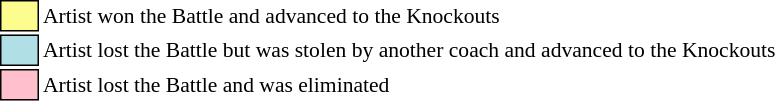<table class="toccolours" style="font-size: 90%; white-space: nowrap;">
<tr>
<td style="background:#fdfc8f; border:1px solid black;">      </td>
<td>Artist won the Battle and advanced to the Knockouts</td>
</tr>
<tr>
<td style="background:#b0e0e6; border:1px solid black;">      </td>
<td>Artist lost the Battle but was stolen by another coach and advanced to the Knockouts</td>
</tr>
<tr>
<td style="background:pink; border:1px solid black;">      </td>
<td>Artist lost the Battle and was eliminated</td>
</tr>
</table>
